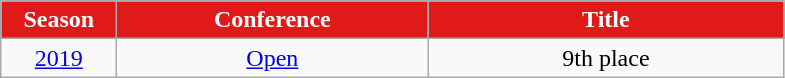<table class="wikitable">
<tr>
<th width=70px style="background:#E01919; color:white; text-align: center"><strong>Season</strong></th>
<th width=200px style="background:#E01919; color:white">Conference</th>
<th width=230px style="background:#E01919; color:white">Title</th>
</tr>
<tr style="text-align:center;">
<td rowspan=1><a href='#'>2019</a></td>
<td><a href='#'>Open</a></td>
<td>9th place</td>
</tr>
</table>
